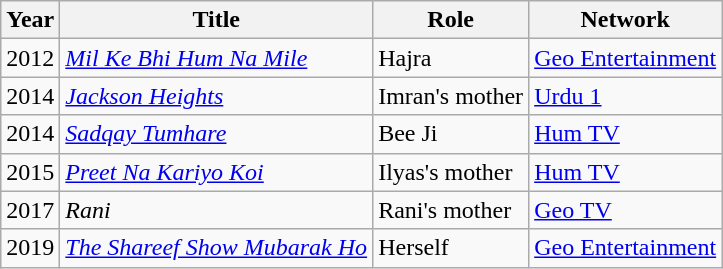<table class="wikitable sortable plainrowheaders">
<tr style="text-align:center;">
<th scope="col">Year</th>
<th scope="col">Title</th>
<th scope="col">Role</th>
<th scope="col">Network</th>
</tr>
<tr>
<td>2012</td>
<td><em><a href='#'>Mil Ke Bhi Hum Na Mile</a></em></td>
<td>Hajra</td>
<td><a href='#'>Geo Entertainment</a></td>
</tr>
<tr>
<td>2014</td>
<td><em><a href='#'>Jackson Heights</a></em></td>
<td>Imran's mother</td>
<td><a href='#'>Urdu 1</a></td>
</tr>
<tr>
<td>2014</td>
<td><em><a href='#'>Sadqay Tumhare</a></em></td>
<td>Bee Ji</td>
<td><a href='#'>Hum TV</a></td>
</tr>
<tr>
<td>2015</td>
<td><em><a href='#'>Preet Na Kariyo Koi</a></em></td>
<td>Ilyas's mother</td>
<td><a href='#'>Hum TV</a></td>
</tr>
<tr>
<td>2017</td>
<td><em>Rani</em></td>
<td>Rani's mother</td>
<td><a href='#'>Geo TV</a></td>
</tr>
<tr>
<td>2019</td>
<td><em><a href='#'>The Shareef Show Mubarak Ho</a></em></td>
<td>Herself</td>
<td><a href='#'>Geo Entertainment</a></td>
</tr>
</table>
